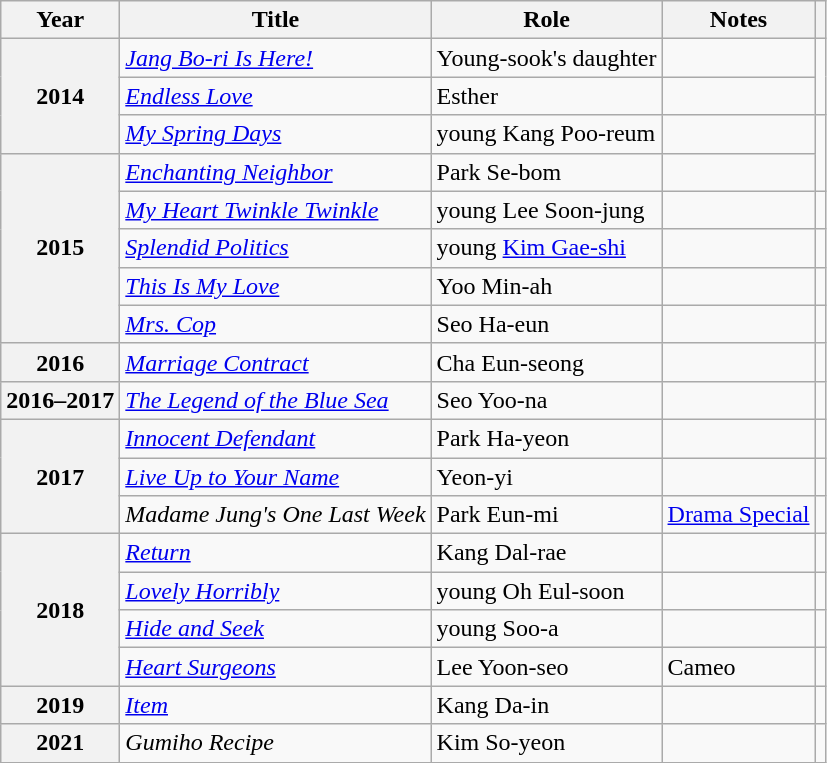<table class="wikitable plainrowheaders sortable">
<tr>
<th scope="col">Year</th>
<th scope="col">Title</th>
<th scope="col">Role</th>
<th scope="col">Notes</th>
<th scope="col" class="unsortable"></th>
</tr>
<tr>
<th scope="row" rowspan="3">2014</th>
<td><em><a href='#'>Jang Bo-ri Is Here!</a></em></td>
<td>Young-sook's daughter</td>
<td></td>
<td rowspan="2" style="text-align:center"></td>
</tr>
<tr>
<td><em><a href='#'>Endless Love</a></em></td>
<td>Esther</td>
<td style="text-align:center"></td>
</tr>
<tr>
<td><em><a href='#'>My Spring Days</a></em></td>
<td>young Kang Poo-reum</td>
<td></td>
<td rowspan="2"" style="text-align:center"></td>
</tr>
<tr>
<th scope="row" rowspan="5">2015</th>
<td><em><a href='#'>Enchanting Neighbor</a></em></td>
<td>Park Se-bom</td>
<td style="text-align:center"></td>
</tr>
<tr>
<td><em><a href='#'>My Heart Twinkle Twinkle</a></em></td>
<td>young Lee Soon-jung</td>
<td></td>
<td style="text-align:center"></td>
</tr>
<tr>
<td><em><a href='#'>Splendid Politics</a></em></td>
<td>young <a href='#'>Kim Gae-shi</a></td>
<td></td>
<td style="text-align:center"></td>
</tr>
<tr>
<td><em><a href='#'>This Is My Love</a></em></td>
<td>Yoo Min-ah</td>
<td></td>
<td style="text-align:center"></td>
</tr>
<tr>
<td><em><a href='#'>Mrs. Cop</a></em></td>
<td>Seo Ha-eun</td>
<td></td>
<td style="text-align:center"></td>
</tr>
<tr>
<th scope="row">2016</th>
<td><em><a href='#'>Marriage Contract</a></em></td>
<td>Cha Eun-seong</td>
<td></td>
<td style="text-align:center"></td>
</tr>
<tr>
<th scope="row">2016–2017</th>
<td><em><a href='#'>The Legend of the Blue Sea</a></em></td>
<td>Seo Yoo-na</td>
<td></td>
<td style="text-align:center"></td>
</tr>
<tr>
<th scope="row" rowspan="3">2017</th>
<td><em><a href='#'>Innocent Defendant</a></em></td>
<td>Park Ha-yeon</td>
<td></td>
<td style="text-align:center"></td>
</tr>
<tr>
<td><em><a href='#'>Live Up to Your Name</a></em></td>
<td>Yeon-yi</td>
<td></td>
<td style="text-align:center"></td>
</tr>
<tr>
<td><em>Madame Jung's One Last Week</em></td>
<td>Park Eun-mi</td>
<td><a href='#'>Drama Special</a></td>
<td style="text-align:center"></td>
</tr>
<tr>
<th scope="row" rowspan="4">2018</th>
<td><em><a href='#'>Return</a></em></td>
<td>Kang Dal-rae</td>
<td></td>
<td style="text-align:center"></td>
</tr>
<tr>
<td><em><a href='#'>Lovely Horribly</a></em></td>
<td>young Oh Eul-soon</td>
<td></td>
<td style="text-align:center"></td>
</tr>
<tr>
<td><em><a href='#'>Hide and Seek</a></em></td>
<td>young Soo-a</td>
<td></td>
<td style="text-align:center"></td>
</tr>
<tr>
<td><em><a href='#'>Heart Surgeons</a></em></td>
<td>Lee Yoon-seo</td>
<td>Cameo</td>
<td style="text-align:center"></td>
</tr>
<tr>
<th scope="row">2019</th>
<td><em><a href='#'>Item</a></em></td>
<td>Kang Da-in</td>
<td></td>
<td style="text-align:center"></td>
</tr>
<tr>
<th scope="row">2021</th>
<td><em>Gumiho Recipe</em></td>
<td>Kim So-yeon</td>
<td></td>
<td style="text-align:center"></td>
</tr>
</table>
